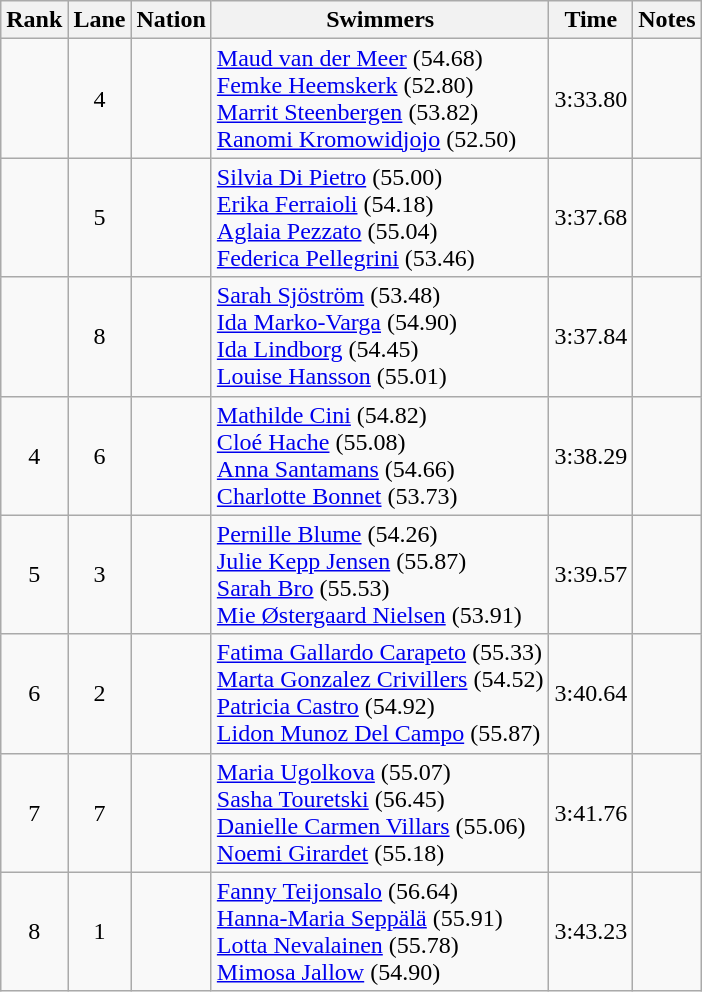<table class="wikitable sortable" style="text-align:center">
<tr>
<th>Rank</th>
<th>Lane</th>
<th>Nation</th>
<th>Swimmers</th>
<th>Time</th>
<th>Notes</th>
</tr>
<tr>
<td></td>
<td>4</td>
<td align=left></td>
<td align=left><a href='#'>Maud van der Meer</a> (54.68)<br><a href='#'>Femke Heemskerk</a> (52.80)<br><a href='#'>Marrit Steenbergen</a> (53.82)<br><a href='#'>Ranomi Kromowidjojo</a> (52.50)</td>
<td>3:33.80</td>
<td></td>
</tr>
<tr>
<td></td>
<td>5</td>
<td align=left></td>
<td align=left><a href='#'>Silvia Di Pietro</a> (55.00)<br><a href='#'>Erika Ferraioli</a> (54.18)<br><a href='#'>Aglaia Pezzato</a> (55.04)<br><a href='#'>Federica Pellegrini</a> (53.46)</td>
<td>3:37.68</td>
<td></td>
</tr>
<tr>
<td></td>
<td>8</td>
<td align=left></td>
<td align=left><a href='#'>Sarah Sjöström</a> (53.48)<br><a href='#'>Ida Marko-Varga</a> (54.90)<br><a href='#'>Ida Lindborg</a> (54.45)<br><a href='#'>Louise Hansson</a> (55.01)</td>
<td>3:37.84</td>
<td></td>
</tr>
<tr>
<td>4</td>
<td>6</td>
<td align=left></td>
<td align=left><a href='#'>Mathilde Cini</a> (54.82)<br><a href='#'>Cloé Hache</a> (55.08)<br><a href='#'>Anna Santamans</a> (54.66)<br><a href='#'>Charlotte Bonnet</a> (53.73)</td>
<td>3:38.29</td>
<td></td>
</tr>
<tr>
<td>5</td>
<td>3</td>
<td align=left></td>
<td align=left><a href='#'>Pernille Blume</a> (54.26)<br><a href='#'>Julie Kepp Jensen</a> (55.87)<br><a href='#'>Sarah Bro</a> (55.53)<br> <a href='#'>Mie Østergaard Nielsen</a> (53.91)</td>
<td>3:39.57</td>
<td></td>
</tr>
<tr>
<td>6</td>
<td>2</td>
<td align=left></td>
<td align=left><a href='#'>Fatima Gallardo Carapeto</a> (55.33)<br><a href='#'>Marta Gonzalez Crivillers</a> (54.52)<br><a href='#'>Patricia Castro</a> (54.92)<br><a href='#'>Lidon Munoz Del Campo</a> (55.87)</td>
<td>3:40.64</td>
<td></td>
</tr>
<tr>
<td>7</td>
<td>7</td>
<td align=left></td>
<td align=left><a href='#'>Maria Ugolkova</a> (55.07)<br><a href='#'>Sasha Touretski</a> (56.45)<br><a href='#'>Danielle Carmen Villars</a> (55.06)<br><a href='#'>Noemi Girardet</a> (55.18)</td>
<td>3:41.76</td>
<td></td>
</tr>
<tr>
<td>8</td>
<td>1</td>
<td align=left></td>
<td align=left><a href='#'>Fanny Teijonsalo</a> (56.64)<br><a href='#'>Hanna-Maria Seppälä</a> (55.91)<br><a href='#'>Lotta Nevalainen</a> (55.78)<br><a href='#'>Mimosa Jallow</a> (54.90)</td>
<td>3:43.23</td>
<td></td>
</tr>
</table>
